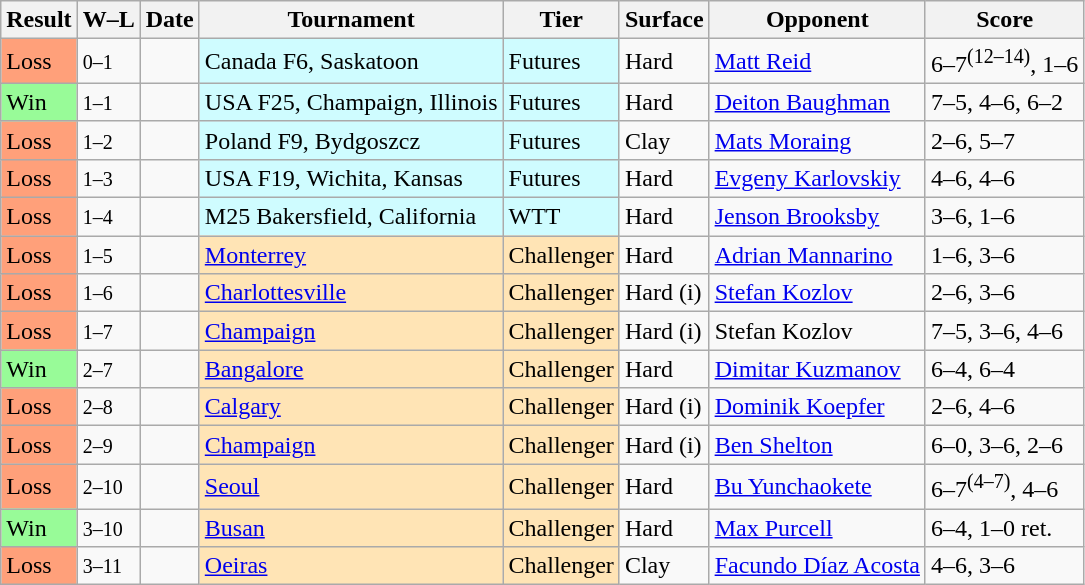<table class="sortable wikitable">
<tr>
<th>Result</th>
<th class="unsortable">W–L</th>
<th>Date</th>
<th>Tournament</th>
<th>Tier</th>
<th>Surface</th>
<th>Opponent</th>
<th class="unsortable">Score</th>
</tr>
<tr>
<td bgcolor=FFA07A>Loss</td>
<td><small>0–1</small></td>
<td></td>
<td style="background:#cffcff;">Canada F6, Saskatoon</td>
<td style="background:#cffcff;">Futures</td>
<td>Hard</td>
<td> <a href='#'>Matt Reid</a></td>
<td>6–7<sup>(12–14)</sup>, 1–6</td>
</tr>
<tr>
<td bgcolor=98fb98>Win</td>
<td><small>1–1</small></td>
<td></td>
<td style="background:#cffcff;">USA F25, Champaign, Illinois</td>
<td style="background:#cffcff;">Futures</td>
<td>Hard</td>
<td> <a href='#'>Deiton Baughman</a></td>
<td>7–5, 4–6, 6–2</td>
</tr>
<tr>
<td bgcolor=FFA07A>Loss</td>
<td><small>1–2</small></td>
<td></td>
<td style="background:#cffcff;">Poland F9, Bydgoszcz</td>
<td style="background:#cffcff;">Futures</td>
<td>Clay</td>
<td> <a href='#'>Mats Moraing</a></td>
<td>2–6, 5–7</td>
</tr>
<tr>
<td bgcolor=FFA07A>Loss</td>
<td><small>1–3</small></td>
<td></td>
<td style="background:#cffcff;">USA F19, Wichita, Kansas</td>
<td style="background:#cffcff;">Futures</td>
<td>Hard</td>
<td> <a href='#'>Evgeny Karlovskiy</a></td>
<td>4–6, 4–6</td>
</tr>
<tr>
<td bgcolor=FFA07A>Loss</td>
<td><small>1–4</small></td>
<td></td>
<td style="background:#cffcff;">M25 Bakersfield, California</td>
<td style="background:#cffcff;">WTT</td>
<td>Hard</td>
<td> <a href='#'>Jenson Brooksby</a></td>
<td>3–6, 1–6</td>
</tr>
<tr>
<td bgcolor=FFA07A>Loss</td>
<td><small>1–5</small></td>
<td><a href='#'></a></td>
<td style="background:moccasin;"><a href='#'>Monterrey</a></td>
<td style="background:moccasin;">Challenger</td>
<td>Hard</td>
<td> <a href='#'>Adrian Mannarino</a></td>
<td>1–6, 3–6</td>
</tr>
<tr>
<td bgcolor=FFA07A>Loss</td>
<td><small>1–6</small></td>
<td><a href='#'></a></td>
<td style="background:moccasin;"><a href='#'>Charlottesville</a></td>
<td style="background:moccasin;">Challenger</td>
<td>Hard (i)</td>
<td> <a href='#'>Stefan Kozlov</a></td>
<td>2–6, 3–6</td>
</tr>
<tr>
<td bgcolor=FFA07A>Loss</td>
<td><small>1–7</small></td>
<td><a href='#'></a></td>
<td style="background:moccasin;"><a href='#'>Champaign</a></td>
<td style="background:moccasin;">Challenger</td>
<td>Hard (i)</td>
<td> Stefan Kozlov</td>
<td>7–5, 3–6, 4–6</td>
</tr>
<tr>
<td bgcolor=98FB98>Win</td>
<td><small>2–7</small></td>
<td><a href='#'></a></td>
<td style="background:moccasin;"><a href='#'>Bangalore</a></td>
<td style="background:moccasin;">Challenger</td>
<td>Hard</td>
<td> <a href='#'>Dimitar Kuzmanov</a></td>
<td>6–4, 6–4</td>
</tr>
<tr>
<td bgcolor=FFA07A>Loss</td>
<td><small>2–8</small></td>
<td><a href='#'></a></td>
<td style="background:moccasin;"><a href='#'>Calgary</a></td>
<td style="background:moccasin;">Challenger</td>
<td>Hard (i)</td>
<td> <a href='#'>Dominik Koepfer</a></td>
<td>2–6, 4–6</td>
</tr>
<tr>
<td bgcolor=FFA07A>Loss</td>
<td><small>2–9</small></td>
<td><a href='#'></a></td>
<td style="background:moccasin;"><a href='#'>Champaign</a></td>
<td style="background:moccasin;">Challenger</td>
<td>Hard (i)</td>
<td> <a href='#'>Ben Shelton</a></td>
<td>6–0, 3–6, 2–6</td>
</tr>
<tr>
<td bgcolor=FFA07A>Loss</td>
<td><small>2–10</small></td>
<td><a href='#'></a></td>
<td bgcolor=moccasin><a href='#'>Seoul</a></td>
<td bgcolor=moccasin>Challenger</td>
<td>Hard</td>
<td> <a href='#'>Bu Yunchaokete</a></td>
<td>6–7<sup>(4–7)</sup>, 4–6</td>
</tr>
<tr>
<td bgcolor=98FB98>Win</td>
<td><small>3–10</small></td>
<td><a href='#'></a></td>
<td style="background:moccasin;"><a href='#'>Busan</a></td>
<td style="background:moccasin;">Challenger</td>
<td>Hard</td>
<td> <a href='#'>Max Purcell</a></td>
<td>6–4, 1–0 ret.</td>
</tr>
<tr>
<td bgcolor=FFA07A>Loss</td>
<td><small>3–11</small></td>
<td><a href='#'></a></td>
<td bgcolor=moccasin><a href='#'>Oeiras</a></td>
<td bgcolor=moccasin>Challenger</td>
<td>Clay</td>
<td> <a href='#'>Facundo Díaz Acosta</a></td>
<td>4–6, 3–6</td>
</tr>
</table>
